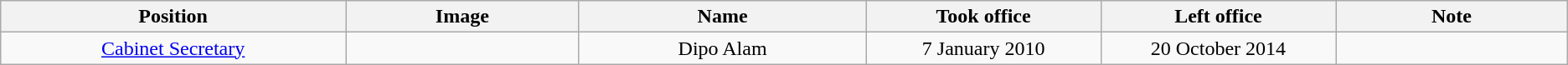<table class="wikitable">
<tr>
<th width=300>Position</th>
<th width=200>Image</th>
<th width=200>Name</th>
<th width=200>Took office</th>
<th width=200>Left office</th>
<th width=200>Note</th>
</tr>
<tr>
<td style="text-align:center;"><a href='#'>Cabinet Secretary</a></td>
<td style="text-align:center; width:75px;"></td>
<td style="text-align:center; width:250px;">Dipo Alam</td>
<td style="text-align:center;">7 January 2010</td>
<td style="text-align:center;">20 October 2014</td>
<td></td>
</tr>
</table>
